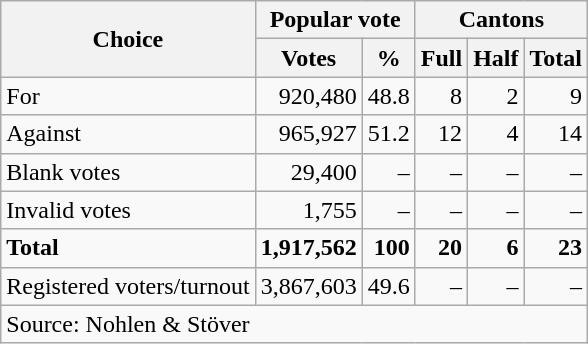<table class=wikitable style=text-align:right>
<tr>
<th rowspan=2>Choice</th>
<th colspan=2>Popular vote</th>
<th colspan=3>Cantons</th>
</tr>
<tr>
<th>Votes</th>
<th>%</th>
<th>Full</th>
<th>Half</th>
<th>Total</th>
</tr>
<tr>
<td align=left>For</td>
<td>920,480</td>
<td>48.8</td>
<td>8</td>
<td>2</td>
<td>9</td>
</tr>
<tr>
<td align=left>Against</td>
<td>965,927</td>
<td>51.2</td>
<td>12</td>
<td>4</td>
<td>14</td>
</tr>
<tr>
<td align=left>Blank votes</td>
<td>29,400</td>
<td>–</td>
<td>–</td>
<td>–</td>
<td>–</td>
</tr>
<tr>
<td align=left>Invalid votes</td>
<td>1,755</td>
<td>–</td>
<td>–</td>
<td>–</td>
<td>–</td>
</tr>
<tr>
<td align=left><strong>Total</strong></td>
<td><strong>1,917,562</strong></td>
<td><strong>100</strong></td>
<td><strong>20</strong></td>
<td><strong>6</strong></td>
<td><strong>23</strong></td>
</tr>
<tr>
<td align=left>Registered voters/turnout</td>
<td>3,867,603</td>
<td>49.6</td>
<td>–</td>
<td>–</td>
<td>–</td>
</tr>
<tr>
<td align=left colspan=11>Source: Nohlen & Stöver</td>
</tr>
</table>
